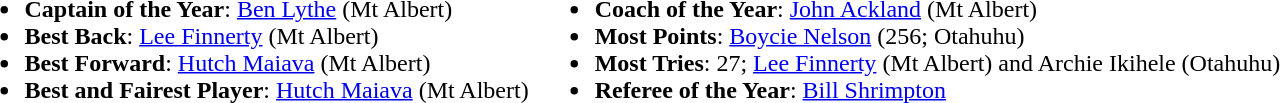<table>
<tr>
<td><br><ul><li><strong>Captain of the Year</strong>: <a href='#'>Ben Lythe</a> (Mt Albert)</li><li><strong>Best Back</strong>: <a href='#'>Lee Finnerty</a> (Mt Albert)</li><li><strong>Best Forward</strong>: <a href='#'>Hutch Maiava</a> (Mt Albert)</li><li><strong>Best and Fairest Player</strong>: <a href='#'>Hutch Maiava</a> (Mt Albert)</li></ul></td>
<td><br><ul><li><strong>Coach of the Year</strong>: <a href='#'>John Ackland</a> (Mt Albert)</li><li><strong>Most Points</strong>: <a href='#'>Boycie Nelson</a> (256; Otahuhu)</li><li><strong>Most Tries</strong>: 27; <a href='#'>Lee Finnerty</a> (Mt Albert) and Archie Ikihele (Otahuhu)</li><li><strong>Referee of the Year</strong>: <a href='#'>Bill Shrimpton</a></li></ul></td>
</tr>
</table>
